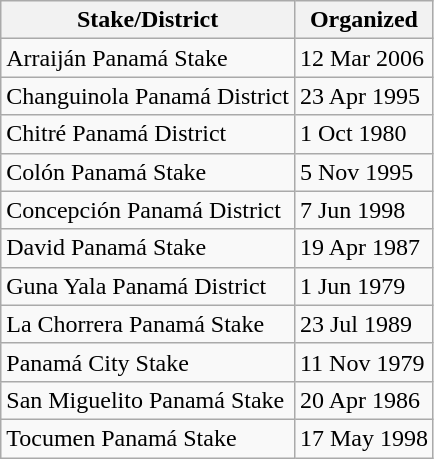<table class="wikitable sortable">
<tr>
<th>Stake/District</th>
<th data-sort-type=date>Organized</th>
</tr>
<tr>
<td>Arraiján Panamá Stake</td>
<td>12 Mar 2006</td>
</tr>
<tr>
<td>Changuinola Panamá District</td>
<td>23 Apr 1995</td>
</tr>
<tr>
<td>Chitré Panamá District</td>
<td>1 Oct 1980</td>
</tr>
<tr>
<td>Colón Panamá Stake</td>
<td>5 Nov 1995</td>
</tr>
<tr>
<td>Concepción Panamá District</td>
<td>7 Jun 1998</td>
</tr>
<tr>
<td>David Panamá Stake</td>
<td>19 Apr 1987</td>
</tr>
<tr>
<td>Guna Yala Panamá District</td>
<td>1 Jun 1979</td>
</tr>
<tr>
<td>La Chorrera Panamá Stake</td>
<td>23 Jul 1989</td>
</tr>
<tr>
<td>Panamá City Stake</td>
<td>11 Nov 1979</td>
</tr>
<tr>
<td>San Miguelito Panamá Stake</td>
<td>20 Apr 1986</td>
</tr>
<tr>
<td>Tocumen Panamá Stake</td>
<td>17 May 1998</td>
</tr>
</table>
